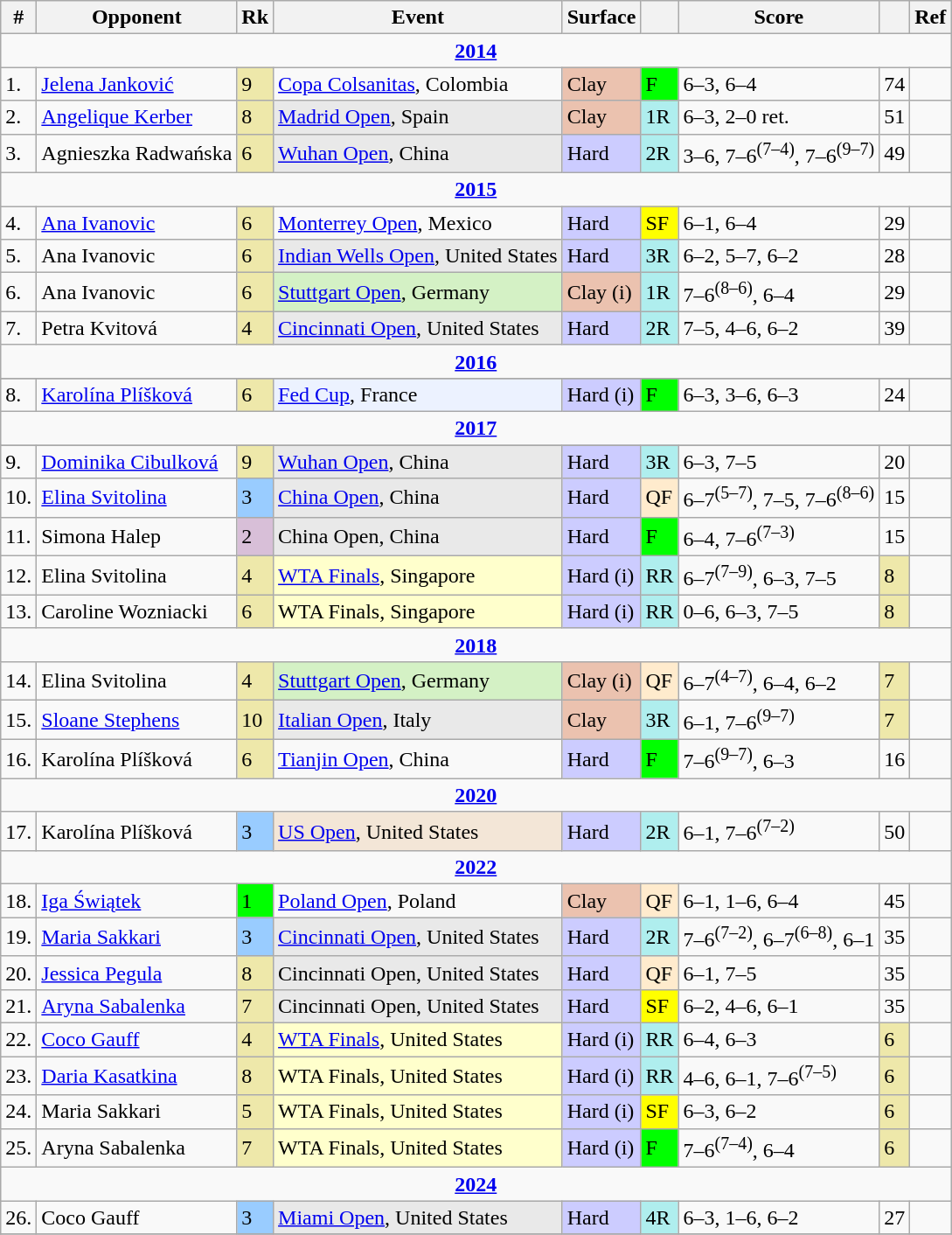<table class="wikitable sortable">
<tr>
<th class=unsortable>#</th>
<th>Opponent</th>
<th>Rk</th>
<th>Event</th>
<th>Surface</th>
<th class=unsortable></th>
<th class=unsortable>Score</th>
<th class=unsortable></th>
<th class=unsortable>Ref</th>
</tr>
<tr>
<td colspan="9" align="center"><strong><a href='#'>2014</a></strong></td>
</tr>
<tr>
<td>1.</td>
<td> <a href='#'>Jelena Janković</a></td>
<td bgcolor="EEE8AA">9</td>
<td><a href='#'>Copa Colsanitas</a>, Colombia</td>
<td bgcolor="EBC2AF">Clay</td>
<td bgcolor="lime">F</td>
<td>6–3, 6–4</td>
<td>74</td>
<td></td>
</tr>
<tr>
<td>2.</td>
<td> <a href='#'>Angelique Kerber</a></td>
<td bgcolor="EEE8AA">8</td>
<td bgcolor="e9e9e9"><a href='#'>Madrid Open</a>, Spain</td>
<td bgcolor="EBC2AF">Clay</td>
<td bgcolor="afeeee">1R</td>
<td>6–3, 2–0 ret.</td>
<td>51</td>
<td></td>
</tr>
<tr>
<td>3.</td>
<td> Agnieszka Radwańska</td>
<td bgcolor="EEE8AA">6</td>
<td bgcolor="e9e9e9"><a href='#'>Wuhan Open</a>, China</td>
<td bgcolor="CCCCFF">Hard</td>
<td bgcolor="afeeee">2R</td>
<td>3–6, 7–6<sup>(7–4)</sup>, 7–6<sup>(9–7)</sup></td>
<td>49</td>
<td></td>
</tr>
<tr>
<td colspan="9" align="center"><strong><a href='#'>2015</a></strong></td>
</tr>
<tr>
<td>4.</td>
<td> <a href='#'>Ana Ivanovic</a></td>
<td bgcolor="EEE8AA">6</td>
<td><a href='#'>Monterrey Open</a>, Mexico</td>
<td bgcolor="CCCCFF">Hard</td>
<td bgcolor="yellow">SF</td>
<td>6–1, 6–4</td>
<td>29</td>
<td></td>
</tr>
<tr>
<td>5.</td>
<td> Ana Ivanovic</td>
<td bgcolor="EEE8AA">6</td>
<td bgcolor="e9e9e9"><a href='#'>Indian Wells Open</a>, United States</td>
<td bgcolor="CCCCFF">Hard</td>
<td bgcolor="afeeee">3R</td>
<td>6–2, 5–7, 6–2</td>
<td>28</td>
<td></td>
</tr>
<tr>
<td>6.</td>
<td> Ana Ivanovic</td>
<td bgcolor="EEE8AA">6</td>
<td bgcolor="#d4f1c5"><a href='#'>Stuttgart Open</a>, Germany</td>
<td bgcolor="EBC2AF">Clay (i)</td>
<td bgcolor="afeeee">1R</td>
<td>7–6<sup>(8–6)</sup>, 6–4</td>
<td>29</td>
<td></td>
</tr>
<tr>
<td>7.</td>
<td> Petra Kvitová</td>
<td bgcolor="EEE8AA">4</td>
<td bgcolor="e9e9e9"><a href='#'>Cincinnati Open</a>, United States</td>
<td bgcolor="CCCCFF">Hard</td>
<td bgcolor="afeeee">2R</td>
<td>7–5, 4–6, 6–2</td>
<td>39</td>
<td></td>
</tr>
<tr>
<td colspan="9" align="center"><strong><a href='#'>2016</a></strong></td>
</tr>
<tr>
</tr>
<tr>
<td>8.</td>
<td> <a href='#'>Karolína Plíšková</a></td>
<td bgcolor="eee8aa">6</td>
<td bgcolor="ecf2ff"><a href='#'>Fed Cup</a>, France</td>
<td bgcolor="CCCCFF">Hard (i)</td>
<td bgcolor="lime">F</td>
<td>6–3, 3–6, 6–3</td>
<td>24</td>
<td></td>
</tr>
<tr>
<td colspan="9" align="center"><strong><a href='#'>2017</a></strong></td>
</tr>
<tr>
</tr>
<tr>
<td>9.</td>
<td> <a href='#'>Dominika Cibulková</a></td>
<td bgcolor="EEE8AA">9</td>
<td bgcolor="e9e9e9"><a href='#'>Wuhan Open</a>, China</td>
<td bgcolor="CCCCFF">Hard</td>
<td bgcolor="afeeee">3R</td>
<td>6–3, 7–5</td>
<td>20</td>
<td></td>
</tr>
<tr>
<td>10.</td>
<td> <a href='#'>Elina Svitolina</a></td>
<td bgcolor="99ccff">3</td>
<td bgcolor="e9e9e9"><a href='#'>China Open</a>, China</td>
<td bgcolor="CCCCFF">Hard</td>
<td bgcolor="ffebcd">QF</td>
<td>6–7<sup>(5–7)</sup>, 7–5, 7–6<sup>(8–6)</sup></td>
<td>15</td>
<td></td>
</tr>
<tr>
<td>11.</td>
<td> Simona Halep</td>
<td bgcolor="thistle">2</td>
<td bgcolor="e9e9e9">China Open, China</td>
<td bgcolor="CCCCFF">Hard</td>
<td bgcolor="lime">F</td>
<td>6–4, 7–6<sup>(7–3)</sup></td>
<td>15</td>
<td></td>
</tr>
<tr>
<td>12.</td>
<td> Elina Svitolina</td>
<td bgcolor="EEE8AA">4</td>
<td bgcolor="ffffcc"><a href='#'>WTA Finals</a>, Singapore</td>
<td bgcolor="CCCCFF">Hard (i)</td>
<td bgcolor="afeeee">RR</td>
<td>6–7<sup>(7–9)</sup>, 6–3, 7–5</td>
<td bgcolor="EEE8AA">8</td>
<td></td>
</tr>
<tr>
<td>13.</td>
<td> Caroline Wozniacki</td>
<td bgcolor="EEE8AA">6</td>
<td bgcolor="ffffcc">WTA Finals, Singapore</td>
<td bgcolor="CCCCFF">Hard (i)</td>
<td bgcolor="afeeee">RR</td>
<td>0–6, 6–3, 7–5</td>
<td bgcolor="EEE8AA">8</td>
<td></td>
</tr>
<tr>
<td colspan="9" align="center"><strong><a href='#'>2018</a></strong></td>
</tr>
<tr>
<td>14.</td>
<td> Elina Svitolina</td>
<td bgcolor="EEE8AA">4</td>
<td bgcolor="d4f1c5"><a href='#'>Stuttgart Open</a>, Germany</td>
<td bgcolor="EBC2AF">Clay (i)</td>
<td bgcolor="ffebcd">QF</td>
<td>6–7<sup>(4–7)</sup>, 6–4, 6–2</td>
<td bgcolor="eee8aa">7</td>
<td></td>
</tr>
<tr>
<td>15.</td>
<td> <a href='#'>Sloane Stephens</a></td>
<td bgcolor="EEE8AA">10</td>
<td bgcolor="e9e9e9"><a href='#'>Italian Open</a>, Italy</td>
<td bgcolor="EBC2AF">Clay</td>
<td bgcolor="afeeee">3R</td>
<td>6–1, 7–6<sup>(9–7)</sup></td>
<td bgcolor="eee8aa">7</td>
<td></td>
</tr>
<tr>
<td>16.</td>
<td> Karolína Plíšková</td>
<td bgcolor="EEE8AA">6</td>
<td><a href='#'>Tianjin Open</a>, China</td>
<td bgcolor="CCCCFF">Hard</td>
<td bgcolor="lime">F</td>
<td>7–6<sup>(9–7)</sup>, 6–3</td>
<td>16</td>
<td></td>
</tr>
<tr>
<td colspan="9" align="center"><strong><a href='#'>2020</a></strong></td>
</tr>
<tr>
<td>17.</td>
<td> Karolína Plíšková</td>
<td bgcolor="99ccff">3</td>
<td bgcolor="f3e6d7"><a href='#'>US Open</a>, United States</td>
<td bgcolor="CCCCFF">Hard</td>
<td bgcolor="afeeee">2R</td>
<td>6–1, 7–6<sup>(7–2)</sup></td>
<td>50</td>
<td></td>
</tr>
<tr>
<td colspan="9" align="center"><strong><a href='#'>2022</a></strong></td>
</tr>
<tr>
<td>18.</td>
<td> <a href='#'>Iga Świątek</a></td>
<td bgcolor="lime">1</td>
<td><a href='#'>Poland Open</a>, Poland</td>
<td bgcolor="ebc2af">Clay</td>
<td bgcolor="ffebcd">QF</td>
<td>6–1, 1–6, 6–4</td>
<td>45</td>
<td></td>
</tr>
<tr>
<td>19.</td>
<td> <a href='#'>Maria Sakkari</a></td>
<td bgcolor="99ccff">3</td>
<td bgcolor="e9e9e9"><a href='#'>Cincinnati Open</a>, United States</td>
<td bgcolor="CCCCFF">Hard</td>
<td bgcolor="afeeee">2R</td>
<td>7–6<sup>(7–2)</sup>, 6–7<sup>(6–8)</sup>, 6–1</td>
<td>35</td>
<td></td>
</tr>
<tr>
<td>20.</td>
<td> <a href='#'>Jessica Pegula</a></td>
<td bgcolor="eee8AA">8</td>
<td bgcolor="e9e9e9">Cincinnati Open, United States</td>
<td bgcolor="ccccff">Hard</td>
<td bgcolor="ffebcd">QF</td>
<td>6–1, 7–5</td>
<td>35</td>
<td></td>
</tr>
<tr>
<td>21.</td>
<td> <a href='#'>Aryna Sabalenka</a></td>
<td bgcolor="eee8AA">7</td>
<td bgcolor="e9e9e9">Cincinnati Open, United States</td>
<td bgcolor="ccccff">Hard</td>
<td bgcolor="yellow">SF</td>
<td>6–2, 4–6, 6–1</td>
<td>35</td>
<td></td>
</tr>
<tr>
<td>22.</td>
<td> <a href='#'>Coco Gauff</a></td>
<td bgcolor="eee8AA">4</td>
<td bgcolor="ffffcc"><a href='#'>WTA Finals</a>, United States</td>
<td bgcolor="ccccff">Hard (i)</td>
<td bgcolor="afeeee">RR</td>
<td>6–4, 6–3</td>
<td bgcolor="eee8AA">6</td>
<td></td>
</tr>
<tr>
<td>23.</td>
<td> <a href='#'>Daria Kasatkina</a></td>
<td bgcolor="eee8AA">8</td>
<td bgcolor="ffffcc">WTA Finals, United States</td>
<td bgcolor="ccccff">Hard (i)</td>
<td bgcolor="afeeee">RR</td>
<td>4–6, 6–1, 7–6<sup>(7–5)</sup></td>
<td bgcolor="eee8AA">6</td>
<td></td>
</tr>
<tr>
<td>24.</td>
<td> Maria Sakkari</td>
<td bgcolor="eee8AA">5</td>
<td bgcolor="ffffcc">WTA Finals, United States</td>
<td bgcolor="ccccff">Hard (i)</td>
<td bgcolor="yellow">SF</td>
<td>6–3, 6–2</td>
<td bgcolor="eee8AA">6</td>
<td></td>
</tr>
<tr>
<td>25.</td>
<td> Aryna Sabalenka</td>
<td bgcolor="eee8AA">7</td>
<td bgcolor="ffffcc">WTA Finals, United States</td>
<td bgcolor="ccccff">Hard (i)</td>
<td bgcolor="lime">F</td>
<td>7–6<sup>(7–4)</sup>, 6–4</td>
<td bgcolor="eee8AA">6</td>
<td></td>
</tr>
<tr>
<td colspan="9" align="center"><strong><a href='#'>2024</a></strong></td>
</tr>
<tr>
<td>26.</td>
<td> Coco Gauff</td>
<td bgcolor=99ccff>3</td>
<td bgcolor=e9e9e9><a href='#'>Miami Open</a>, United States</td>
<td bgcolor=ccccff>Hard</td>
<td bgcolor=afeeee>4R</td>
<td>6–3, 1–6, 6–2</td>
<td>27</td>
<td></td>
</tr>
<tr>
</tr>
</table>
